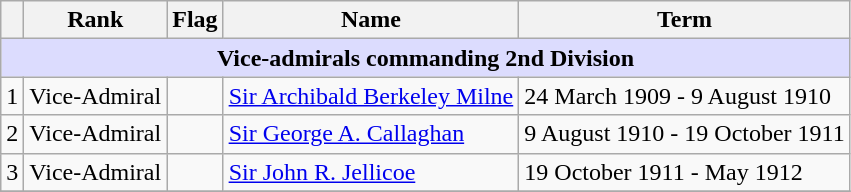<table class="wikitable">
<tr>
<th></th>
<th>Rank</th>
<th>Flag</th>
<th>Name</th>
<th>Term</th>
</tr>
<tr>
<td colspan="5" align="center" style="background:#dcdcfe;"><strong>Vice-admirals commanding 2nd Division</strong></td>
</tr>
<tr>
<td>1</td>
<td>Vice-Admiral</td>
<td></td>
<td><a href='#'>Sir Archibald Berkeley Milne</a></td>
<td>24 March 1909   - 9 August 1910</td>
</tr>
<tr>
<td>2</td>
<td>Vice-Admiral</td>
<td></td>
<td><a href='#'>Sir George A. Callaghan</a></td>
<td>9 August 1910  - 19 October 1911</td>
</tr>
<tr>
<td>3</td>
<td>Vice-Admiral</td>
<td></td>
<td><a href='#'>Sir John R. Jellicoe</a></td>
<td>19 October 1911 -  May 1912</td>
</tr>
<tr>
</tr>
</table>
